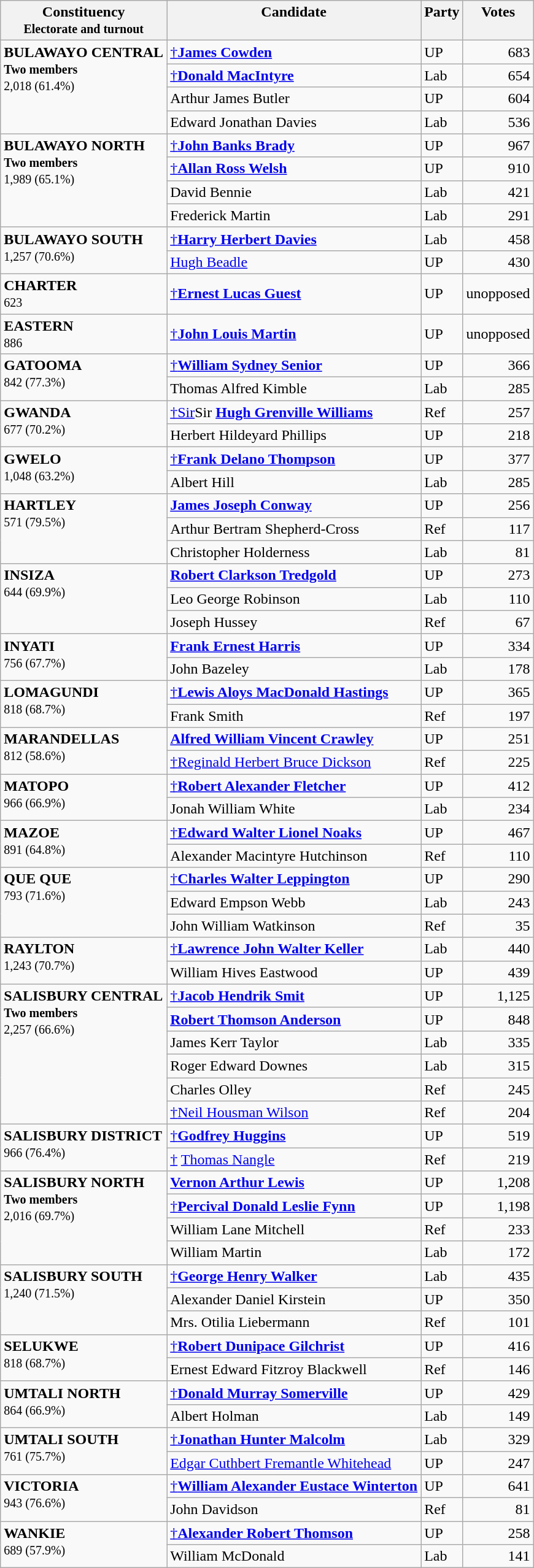<table class="wikitable">
<tr>
<th align="left">Constituency<br><small>Electorate and turnout</small></th>
<th align="center" valign="top">Candidate</th>
<th align="center" valign="top">Party</th>
<th align="center" valign="top">Votes</th>
</tr>
<tr>
<td valign="top" rowspan="4"><strong>BULAWAYO CENTRAL</strong><br><small><strong>Two members</strong><br>2,018 (61.4%)</small></td>
<td align="left"><a href='#'>†</a><strong><a href='#'>James Cowden</a></strong></td>
<td align="left">UP</td>
<td align="right">683</td>
</tr>
<tr>
<td align="left"><a href='#'>†</a><a href='#'><strong>Donald MacIntyre</strong></a></td>
<td align="left">Lab</td>
<td align="right">654</td>
</tr>
<tr>
<td align="left">Arthur James Butler</td>
<td align="left">UP</td>
<td align="right">604</td>
</tr>
<tr>
<td align="left">Edward Jonathan Davies</td>
<td align="left">Lab</td>
<td align="right">536</td>
</tr>
<tr>
<td valign="top" rowspan="4"><strong>BULAWAYO NORTH</strong><br><small><strong>Two members</strong><br>1,989 (65.1%)</small></td>
<td align="left"><a href='#'>†</a><strong><a href='#'>John Banks Brady</a></strong></td>
<td align="left">UP</td>
<td align="right">967</td>
</tr>
<tr>
<td align="left"><a href='#'>†</a><strong><a href='#'>Allan Ross Welsh</a></strong></td>
<td align="left">UP</td>
<td align="right">910</td>
</tr>
<tr>
<td align="left">David Bennie</td>
<td align="left">Lab</td>
<td align="right">421</td>
</tr>
<tr>
<td align="left">Frederick Martin</td>
<td align="left">Lab</td>
<td align="right">291</td>
</tr>
<tr>
<td valign="top" rowspan="2"><strong>BULAWAYO SOUTH</strong><br><small>1,257 (70.6%)</small></td>
<td align="left"><a href='#'>†</a><strong><a href='#'>Harry Herbert Davies</a></strong></td>
<td align="left">Lab</td>
<td align="right">458</td>
</tr>
<tr>
<td align="left"><a href='#'>Hugh Beadle</a></td>
<td align="left">UP</td>
<td align="right">430</td>
</tr>
<tr>
<td valign="top"><strong>CHARTER</strong><br><small>623</small></td>
<td align="left"><a href='#'>†</a><strong><a href='#'>Ernest Lucas Guest</a></strong></td>
<td align="left">UP</td>
<td align="right">unopposed</td>
</tr>
<tr>
<td valign="top"><strong>EASTERN</strong><br><small>886</small></td>
<td align="left"><a href='#'>†</a><strong><a href='#'>John Louis Martin</a></strong></td>
<td align="left">UP</td>
<td align="right">unopposed</td>
</tr>
<tr>
<td valign="top" rowspan="2"><strong>GATOOMA</strong><br><small>842 (77.3%)</small></td>
<td align="left"><a href='#'>†</a><strong><a href='#'>William Sydney Senior</a></strong></td>
<td align="left">UP</td>
<td align="right">366</td>
</tr>
<tr>
<td align="left">Thomas Alfred Kimble</td>
<td align="left">Lab</td>
<td align="right">285</td>
</tr>
<tr>
<td valign="top" rowspan="2"><strong>GWANDA</strong><br><small>677 (70.2%)</small></td>
<td align="left"><a href='#'>†Sir</a>Sir <strong><a href='#'>Hugh Grenville Williams</a></strong></td>
<td align="left">Ref</td>
<td align="right">257</td>
</tr>
<tr>
<td align="left">Herbert Hildeyard Phillips</td>
<td align="left">UP</td>
<td align="right">218</td>
</tr>
<tr>
<td valign="top" rowspan="2"><strong>GWELO</strong><br><small>1,048 (63.2%)</small></td>
<td align="left"><a href='#'>†</a><strong><a href='#'>Frank Delano Thompson</a></strong></td>
<td align="left">UP</td>
<td align="right">377</td>
</tr>
<tr>
<td align="left">Albert Hill</td>
<td align="left">Lab</td>
<td align="right">285</td>
</tr>
<tr>
<td valign="top" rowspan="3"><strong>HARTLEY</strong><br><small>571 (79.5%)</small></td>
<td align="left"><strong><a href='#'>James Joseph Conway</a></strong></td>
<td align="left">UP</td>
<td align="right">256</td>
</tr>
<tr>
<td align="left">Arthur Bertram Shepherd-Cross</td>
<td align="left">Ref</td>
<td align="right">117</td>
</tr>
<tr>
<td align="left">Christopher Holderness</td>
<td align="left">Lab</td>
<td align="right">81</td>
</tr>
<tr>
<td valign="top" rowspan="3"><strong>INSIZA</strong><br><small>644 (69.9%)</small></td>
<td align="left"><strong><a href='#'>Robert Clarkson Tredgold</a></strong></td>
<td align="left">UP</td>
<td align="right">273</td>
</tr>
<tr>
<td align="left">Leo George Robinson</td>
<td align="left">Lab</td>
<td align="right">110</td>
</tr>
<tr>
<td align="left">Joseph Hussey</td>
<td align="left">Ref</td>
<td align="right">67</td>
</tr>
<tr>
<td valign="top" rowspan="2"><strong>INYATI</strong><br><small>756 (67.7%)</small></td>
<td align="left"><strong><a href='#'>Frank Ernest Harris</a></strong></td>
<td align="left">UP</td>
<td align="right">334</td>
</tr>
<tr>
<td align="left">John Bazeley</td>
<td align="left">Lab</td>
<td align="right">178</td>
</tr>
<tr>
<td valign="top" rowspan="2"><strong>LOMAGUNDI</strong><br><small>818 (68.7%)</small></td>
<td align="left"><a href='#'>†</a><strong><a href='#'>Lewis Aloys MacDonald Hastings</a></strong></td>
<td align="left">UP</td>
<td align="right">365</td>
</tr>
<tr>
<td align="left">Frank Smith</td>
<td align="left">Ref</td>
<td align="right">197</td>
</tr>
<tr>
<td valign="top" rowspan="2"><strong>MARANDELLAS</strong><br><small>812 (58.6%)</small></td>
<td align="left"><strong><a href='#'>Alfred William Vincent Crawley</a></strong></td>
<td align="left">UP</td>
<td align="right">251</td>
</tr>
<tr>
<td align="left"><a href='#'>†</a><a href='#'>Reginald Herbert Bruce Dickson</a></td>
<td align="left">Ref</td>
<td align="right">225</td>
</tr>
<tr>
<td valign="top" rowspan="2"><strong>MATOPO</strong><br><small>966 (66.9%)</small></td>
<td align="left"><a href='#'>†</a><strong><a href='#'>Robert Alexander Fletcher</a></strong></td>
<td align="left">UP</td>
<td align="right">412</td>
</tr>
<tr>
<td align="left">Jonah William White</td>
<td align="left">Lab</td>
<td align="right">234</td>
</tr>
<tr>
<td valign="top" rowspan="2"><strong>MAZOE</strong><br><small>891 (64.8%)</small></td>
<td align="left"><a href='#'>†</a><strong><a href='#'>Edward Walter Lionel Noaks</a></strong></td>
<td align="left">UP</td>
<td align="right">467</td>
</tr>
<tr>
<td align="left">Alexander Macintyre Hutchinson</td>
<td align="left">Ref</td>
<td align="right">110</td>
</tr>
<tr>
<td valign="top" rowspan="3"><strong>QUE QUE</strong><br><small>793 (71.6%)</small></td>
<td align="left"><a href='#'>†</a><strong><a href='#'>Charles Walter Leppington</a></strong></td>
<td align="left">UP</td>
<td align="right">290</td>
</tr>
<tr>
<td align="left">Edward Empson Webb</td>
<td align="left">Lab</td>
<td align="right">243</td>
</tr>
<tr>
<td align="left">John William Watkinson</td>
<td align="left">Ref</td>
<td align="right">35</td>
</tr>
<tr>
<td valign="top" rowspan="2"><strong>RAYLTON</strong><br><small>1,243 (70.7%)</small></td>
<td align="left"><a href='#'>†</a><strong><a href='#'>Lawrence John Walter Keller</a></strong></td>
<td align="left">Lab</td>
<td align="right">440</td>
</tr>
<tr>
<td align="left">William Hives Eastwood</td>
<td align="left">UP</td>
<td align="right">439</td>
</tr>
<tr>
<td valign="top" rowspan="6"><strong>SALISBURY CENTRAL</strong><br><small><strong>Two members</strong><br>2,257 (66.6%)</small></td>
<td align="left"><a href='#'>†</a><strong><a href='#'>Jacob Hendrik Smit</a></strong></td>
<td align="left">UP</td>
<td align="right">1,125</td>
</tr>
<tr>
<td align="left"><strong><a href='#'>Robert Thomson Anderson</a></strong></td>
<td align="left">UP</td>
<td align="right">848</td>
</tr>
<tr>
<td align="left">James Kerr Taylor</td>
<td align="left">Lab</td>
<td align="right">335</td>
</tr>
<tr>
<td align="left">Roger Edward Downes</td>
<td align="left">Lab</td>
<td align="right">315</td>
</tr>
<tr>
<td align="left">Charles Olley</td>
<td align="left">Ref</td>
<td align="right">245</td>
</tr>
<tr>
<td align="left"><a href='#'>†</a><a href='#'>Neil Housman Wilson</a></td>
<td align="left">Ref</td>
<td align="right">204</td>
</tr>
<tr>
<td valign="top" rowspan="2"><strong>SALISBURY DISTRICT</strong><br><small>966 (76.4%)</small></td>
<td align="left"><a href='#'>†</a><strong><a href='#'>Godfrey Huggins</a></strong></td>
<td align="left">UP</td>
<td align="right">519</td>
</tr>
<tr>
<td align="left"><a href='#'>†</a> <a href='#'>Thomas Nangle</a></td>
<td align="left">Ref</td>
<td align="right">219</td>
</tr>
<tr>
<td valign="top" rowspan="4"><strong>SALISBURY NORTH</strong><br><small><strong>Two members</strong><br>2,016 (69.7%)</small></td>
<td align="left"><strong><a href='#'>Vernon Arthur Lewis</a></strong></td>
<td align="left">UP</td>
<td align="right">1,208</td>
</tr>
<tr>
<td align="left"><a href='#'>†</a><strong><a href='#'>Percival Donald Leslie Fynn</a></strong></td>
<td align="left">UP</td>
<td align="right">1,198</td>
</tr>
<tr>
<td align="left">William Lane Mitchell</td>
<td align="left">Ref</td>
<td align="right">233</td>
</tr>
<tr>
<td align="left">William Martin</td>
<td align="left">Lab</td>
<td align="right">172</td>
</tr>
<tr>
<td valign="top" rowspan="3"><strong>SALISBURY SOUTH</strong><br><small>1,240 (71.5%)</small></td>
<td align="left"><a href='#'>†</a><strong><a href='#'>George Henry Walker</a></strong></td>
<td align="left">Lab</td>
<td align="right">435</td>
</tr>
<tr>
<td align="left">Alexander Daniel Kirstein</td>
<td align="left">UP</td>
<td align="right">350</td>
</tr>
<tr>
<td align="left">Mrs. Otilia Liebermann</td>
<td align="left">Ref</td>
<td align="right">101</td>
</tr>
<tr>
<td valign="top" rowspan="2"><strong>SELUKWE</strong><br><small>818 (68.7%)</small></td>
<td align="left"><a href='#'>†</a><strong><a href='#'>Robert Dunipace Gilchrist</a></strong></td>
<td align="left">UP</td>
<td align="right">416</td>
</tr>
<tr>
<td align="left">Ernest Edward Fitzroy Blackwell</td>
<td align="left">Ref</td>
<td align="right">146</td>
</tr>
<tr>
<td valign="top" rowspan="2"><strong>UMTALI NORTH</strong><br><small>864 (66.9%)</small></td>
<td align="left"><a href='#'>†</a><strong><a href='#'>Donald Murray Somerville</a></strong></td>
<td align="left">UP</td>
<td align="right">429</td>
</tr>
<tr>
<td align="left">Albert Holman</td>
<td align="left">Lab</td>
<td align="right">149</td>
</tr>
<tr>
<td valign="top" rowspan="2"><strong>UMTALI SOUTH</strong><br><small>761 (75.7%)</small></td>
<td align="left"><a href='#'>†</a><strong><a href='#'>Jonathan Hunter Malcolm</a></strong></td>
<td align="left">Lab</td>
<td align="right">329</td>
</tr>
<tr>
<td align="left"><a href='#'>Edgar Cuthbert Fremantle Whitehead</a></td>
<td align="left">UP</td>
<td align="right">247</td>
</tr>
<tr>
<td valign="top" rowspan="2"><strong>VICTORIA</strong><br><small>943 (76.6%)</small></td>
<td align="left"><a href='#'>†</a><strong><a href='#'>William Alexander Eustace Winterton</a></strong></td>
<td align="left">UP</td>
<td align="right">641</td>
</tr>
<tr>
<td align="left">John Davidson</td>
<td align="left">Ref</td>
<td align="right">81</td>
</tr>
<tr>
<td valign="top" rowspan="3"><strong>WANKIE</strong><br><small>689 (57.9%)</small></td>
<td align="left"><a href='#'>†</a><strong><a href='#'>Alexander Robert Thomson</a></strong></td>
<td align="left">UP</td>
<td align="right">258</td>
</tr>
<tr>
<td align="left">William McDonald</td>
<td align="left">Lab</td>
<td align="right">141</td>
</tr>
</table>
